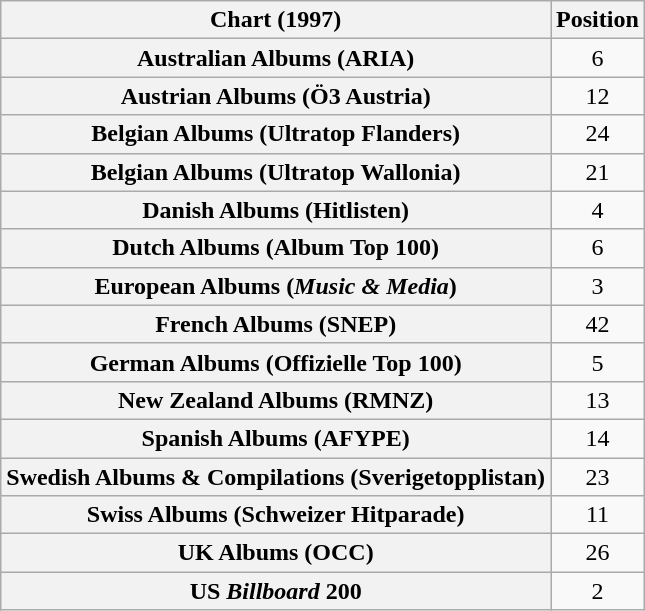<table class="wikitable sortable plainrowheaders" style="text-align:center">
<tr>
<th scope="col">Chart (1997)</th>
<th scope="col">Position</th>
</tr>
<tr>
<th scope="row">Australian Albums (ARIA)</th>
<td>6</td>
</tr>
<tr>
<th scope="row">Austrian Albums (Ö3 Austria)</th>
<td>12</td>
</tr>
<tr>
<th scope="row">Belgian Albums (Ultratop Flanders)</th>
<td>24</td>
</tr>
<tr>
<th scope="row">Belgian Albums (Ultratop Wallonia)</th>
<td>21</td>
</tr>
<tr>
<th scope="row">Danish Albums (Hitlisten)</th>
<td>4</td>
</tr>
<tr>
<th scope="row">Dutch Albums (Album Top 100)</th>
<td>6</td>
</tr>
<tr>
<th scope="row">European Albums (<em>Music & Media</em>)</th>
<td>3</td>
</tr>
<tr>
<th scope="row">French Albums (SNEP)</th>
<td>42</td>
</tr>
<tr>
<th scope="row">German Albums (Offizielle Top 100)</th>
<td>5</td>
</tr>
<tr>
<th scope="row">New Zealand Albums (RMNZ)</th>
<td>13</td>
</tr>
<tr>
<th scope="row">Spanish Albums (AFYPE)</th>
<td>14</td>
</tr>
<tr>
<th scope="row">Swedish Albums & Compilations (Sverigetopplistan)</th>
<td>23</td>
</tr>
<tr>
<th scope="row">Swiss Albums (Schweizer Hitparade)</th>
<td>11</td>
</tr>
<tr>
<th scope="row">UK Albums (OCC)</th>
<td>26</td>
</tr>
<tr>
<th scope="row">US <em>Billboard</em> 200</th>
<td>2</td>
</tr>
</table>
